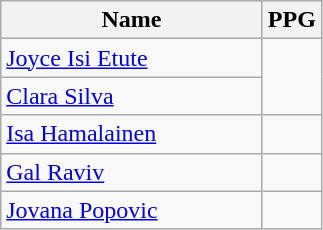<table class=wikitable>
<tr>
<th width=167>Name</th>
<th>PPG</th>
</tr>
<tr>
<td> <a href='#'>Joyce Isi Etute</a></td>
<td rowspan=2></td>
</tr>
<tr>
<td> <a href='#'>Clara Silva</a></td>
</tr>
<tr>
<td> <a href='#'>Isa Hamalainen</a></td>
<td></td>
</tr>
<tr>
<td> <a href='#'>Gal Raviv</a></td>
<td></td>
</tr>
<tr>
<td> <a href='#'>Jovana Popovic</a></td>
<td></td>
</tr>
</table>
